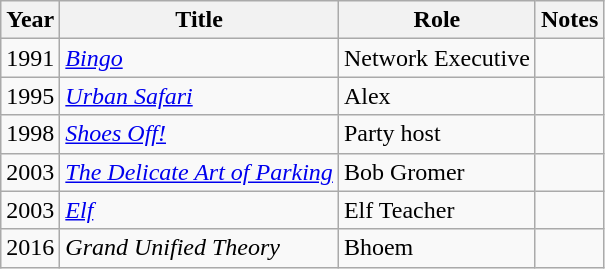<table class="wikitable sortable">
<tr>
<th>Year</th>
<th>Title</th>
<th>Role</th>
<th>Notes</th>
</tr>
<tr>
<td>1991</td>
<td><a href='#'><em>Bingo</em></a></td>
<td>Network Executive</td>
<td></td>
</tr>
<tr>
<td>1995</td>
<td><em><a href='#'>Urban Safari</a></em></td>
<td>Alex</td>
<td></td>
</tr>
<tr>
<td>1998</td>
<td><em><a href='#'>Shoes Off!</a></em></td>
<td>Party host</td>
<td></td>
</tr>
<tr>
<td>2003</td>
<td><em><a href='#'>The Delicate Art of Parking</a></em></td>
<td>Bob Gromer</td>
<td></td>
</tr>
<tr>
<td>2003</td>
<td><a href='#'><em>Elf</em></a></td>
<td>Elf Teacher</td>
<td></td>
</tr>
<tr>
<td>2016</td>
<td><em>Grand Unified Theory</em></td>
<td>Bhoem</td>
<td></td>
</tr>
</table>
